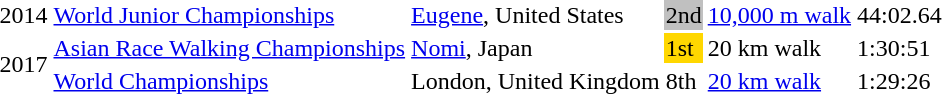<table>
<tr>
<td>2014</td>
<td><a href='#'>World Junior Championships</a></td>
<td><a href='#'>Eugene</a>, United States</td>
<td bgcolor=silver>2nd</td>
<td><a href='#'>10,000 m walk</a></td>
<td>44:02.64</td>
</tr>
<tr>
<td rowspan=2>2017</td>
<td><a href='#'>Asian Race Walking Championships</a></td>
<td><a href='#'>Nomi</a>, Japan</td>
<td bgcolor=gold>1st</td>
<td>20 km walk</td>
<td>1:30:51</td>
</tr>
<tr>
<td><a href='#'>World Championships</a></td>
<td>London, United Kingdom</td>
<td>8th</td>
<td><a href='#'>20 km walk</a></td>
<td>1:29:26</td>
</tr>
</table>
